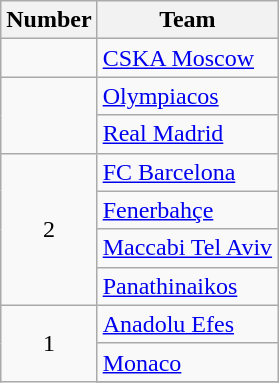<table class="wikitable sortable">
<tr>
<th>Number</th>
<th>Team</th>
</tr>
<tr>
<td></td>
<td> <a href='#'>CSKA Moscow</a></td>
</tr>
<tr>
<td rowspan="2"></td>
<td> <a href='#'>Olympiacos</a></td>
</tr>
<tr>
<td> <a href='#'>Real Madrid</a></td>
</tr>
<tr>
<td rowspan="4" style="text-align:center;">2</td>
<td> <a href='#'>FC Barcelona</a></td>
</tr>
<tr>
<td> <a href='#'>Fenerbahçe</a></td>
</tr>
<tr>
<td> <a href='#'>Maccabi Tel Aviv</a></td>
</tr>
<tr>
<td> <a href='#'>Panathinaikos</a></td>
</tr>
<tr>
<td rowspan="3" style="text-align:center;">1</td>
<td> <a href='#'>Anadolu Efes</a></td>
</tr>
<tr>
<td> <a href='#'>Monaco</a></td>
</tr>
<tr>
</tr>
</table>
